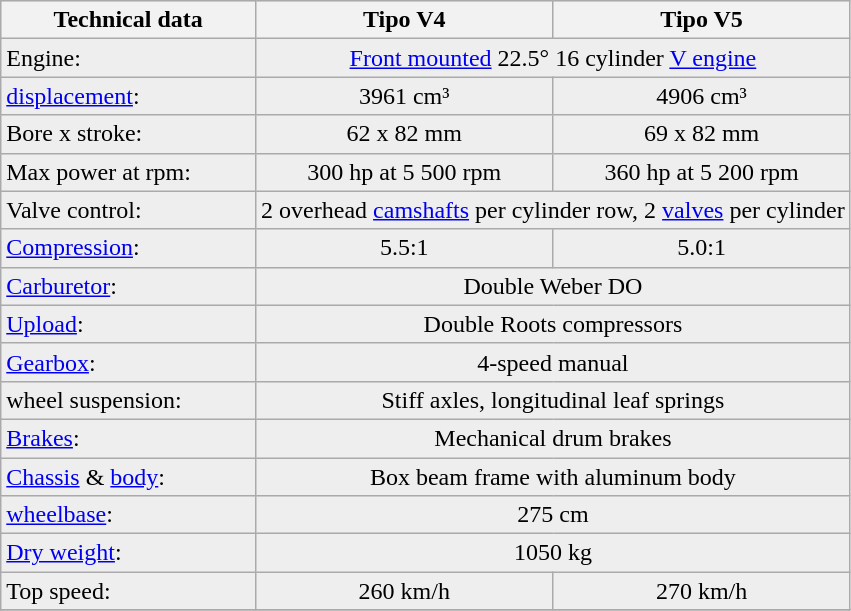<table class="prettytable">
<tr ---- bgcolor="#DDDDDD">
<th width="30%">Technical data</th>
<th width="35%">Tipo V4</th>
<th width="35%">Tipo V5</th>
</tr>
<tr ---- bgcolor="#EEEEEE">
<td>Engine: </td>
<td colspan="2" align="center"><a href='#'>Front mounted</a> 22.5° 16 cylinder <a href='#'>V engine</a></td>
</tr>
<tr ---- bgcolor="#EEEEEE">
<td><a href='#'>displacement</a>: </td>
<td align="center">3961 cm³</td>
<td align="center">4906 cm³</td>
</tr>
<tr ---- bgcolor="#EEEEEE">
<td>Bore x stroke: </td>
<td align="center">62 x 82 mm</td>
<td align="center">69 x 82 mm</td>
</tr>
<tr ---- bgcolor="#EEEEEE">
<td>Max power at rpm: </td>
<td align="center">300 hp at 5 500 rpm</td>
<td align="center">360 hp at 5 200 rpm</td>
</tr>
<tr ---- bgcolor="#EEEEEE">
<td>Valve control: </td>
<td colspan="2" align="center">2 overhead <a href='#'>camshafts</a> per cylinder row, 2 <a href='#'>valves</a> per cylinder</td>
</tr>
<tr ---- bgcolor="#EEEEEE">
<td><a href='#'>Compression</a>: </td>
<td align="center">5.5:1</td>
<td align="center">5.0:1</td>
</tr>
<tr ---- bgcolor="#EEEEEE">
<td><a href='#'>Carburetor</a>: </td>
<td colspan="2" align="center">Double Weber DO</td>
</tr>
<tr ---- bgcolor="#EEEEEE">
<td><a href='#'>Upload</a>: </td>
<td colspan="2" align="center">Double Roots compressors</td>
</tr>
<tr ---- bgcolor="#EEEEEE">
<td><a href='#'>Gearbox</a>: </td>
<td colspan="2" align="center">4-speed manual</td>
</tr>
<tr ---- bgcolor="#EEEEEE">
<td>wheel suspension: </td>
<td colspan="2" align="center">Stiff axles, longitudinal leaf springs</td>
</tr>
<tr ---- bgcolor="#EEEEEE">
<td><a href='#'>Brakes</a>: </td>
<td colspan="2" align="center">Mechanical drum brakes</td>
</tr>
<tr ---- bgcolor="#EEEEEE">
<td><a href='#'>Chassis</a> & <a href='#'>body</a>: </td>
<td colspan="2" align="center">Box beam frame with aluminum body</td>
</tr>
<tr ---- bgcolor="#EEEEEE">
<td><a href='#'>wheelbase</a>: </td>
<td colspan="2" align="center">275 cm</td>
</tr>
<tr ---- bgcolor="#EEEEEE">
<td><a href='#'>Dry weight</a>: </td>
<td colspan="2" align="center">1050 kg</td>
</tr>
<tr ---- bgcolor="#EEEEEE">
<td>Top speed: </td>
<td align="center">260 km/h</td>
<td align="center">270 km/h</td>
</tr>
<tr ---- bgcolor="#EEEEEE">
</tr>
</table>
